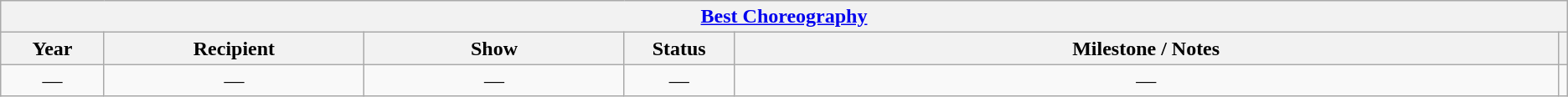<table class="wikitable sortable mw-collapsible" style="text-align: center">
<tr>
<th colspan="6" style="text-align:center;"><strong><a href='#'>Best Choreography</a></strong></th>
</tr>
<tr style="background:#ebft5ff;">
<th style="width:075px;">Year</th>
<th style="width:200px;">Recipient</th>
<th style="width:200px;">Show</th>
<th style="width:080px;">Status</th>
<th style="width:650px;">Milestone / Notes</th>
<th></th>
</tr>
<tr>
<td>—</td>
<td>—</td>
<td>—</td>
<td>—</td>
<td>—</td>
<td></td>
</tr>
</table>
